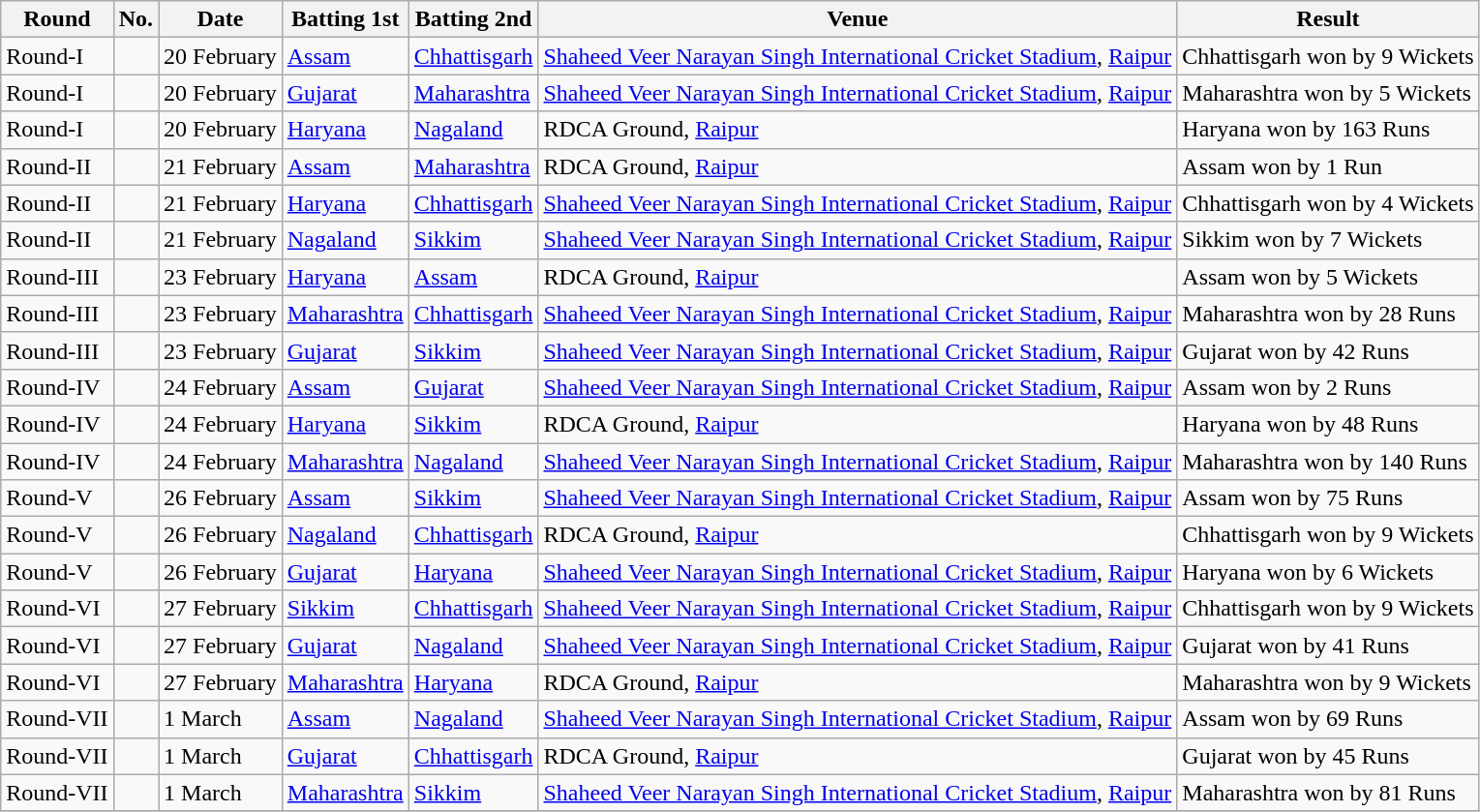<table class="wikitable collapsible sortable collapsed">
<tr>
<th>Round</th>
<th>No.</th>
<th>Date</th>
<th>Batting 1st</th>
<th>Batting 2nd</th>
<th>Venue</th>
<th>Result</th>
</tr>
<tr>
<td>Round-I</td>
<td></td>
<td>20 February</td>
<td><a href='#'>Assam</a></td>
<td><a href='#'>Chhattisgarh</a></td>
<td><a href='#'>Shaheed Veer Narayan Singh International Cricket Stadium</a>, <a href='#'>Raipur</a></td>
<td>Chhattisgarh won by 9 Wickets</td>
</tr>
<tr>
<td>Round-I</td>
<td></td>
<td>20 February</td>
<td><a href='#'>Gujarat</a></td>
<td><a href='#'>Maharashtra</a></td>
<td><a href='#'>Shaheed Veer Narayan Singh International Cricket Stadium</a>, <a href='#'>Raipur</a></td>
<td>Maharashtra won by 5 Wickets</td>
</tr>
<tr>
<td>Round-I</td>
<td></td>
<td>20 February</td>
<td><a href='#'>Haryana</a></td>
<td><a href='#'>Nagaland</a></td>
<td>RDCA Ground, <a href='#'>Raipur</a></td>
<td>Haryana won by 163 Runs</td>
</tr>
<tr>
<td>Round-II</td>
<td></td>
<td>21 February</td>
<td><a href='#'>Assam</a></td>
<td><a href='#'>Maharashtra</a></td>
<td>RDCA Ground, <a href='#'>Raipur</a></td>
<td>Assam won by 1 Run</td>
</tr>
<tr>
<td>Round-II</td>
<td></td>
<td>21 February</td>
<td><a href='#'>Haryana</a></td>
<td><a href='#'>Chhattisgarh</a></td>
<td><a href='#'>Shaheed Veer Narayan Singh International Cricket Stadium</a>, <a href='#'>Raipur</a></td>
<td>Chhattisgarh won by 4 Wickets</td>
</tr>
<tr>
<td>Round-II</td>
<td></td>
<td>21 February</td>
<td><a href='#'>Nagaland</a></td>
<td><a href='#'>Sikkim</a></td>
<td><a href='#'>Shaheed Veer Narayan Singh International Cricket Stadium</a>, <a href='#'>Raipur</a></td>
<td>Sikkim won by 7 Wickets</td>
</tr>
<tr>
<td>Round-III</td>
<td></td>
<td>23 February</td>
<td><a href='#'>Haryana</a></td>
<td><a href='#'>Assam</a></td>
<td>RDCA Ground, <a href='#'>Raipur</a></td>
<td>Assam won by 5 Wickets</td>
</tr>
<tr>
<td>Round-III</td>
<td></td>
<td>23 February</td>
<td><a href='#'>Maharashtra</a></td>
<td><a href='#'>Chhattisgarh</a></td>
<td><a href='#'>Shaheed Veer Narayan Singh International Cricket Stadium</a>, <a href='#'>Raipur</a></td>
<td>Maharashtra won by 28 Runs</td>
</tr>
<tr>
<td>Round-III</td>
<td></td>
<td>23 February</td>
<td><a href='#'>Gujarat</a></td>
<td><a href='#'>Sikkim</a></td>
<td><a href='#'>Shaheed Veer Narayan Singh International Cricket Stadium</a>, <a href='#'>Raipur</a></td>
<td>Gujarat won by 42 Runs</td>
</tr>
<tr>
<td>Round-IV</td>
<td></td>
<td>24 February</td>
<td><a href='#'>Assam</a></td>
<td><a href='#'>Gujarat</a></td>
<td><a href='#'>Shaheed Veer Narayan Singh International Cricket Stadium</a>, <a href='#'>Raipur</a></td>
<td>Assam won by 2 Runs</td>
</tr>
<tr>
<td>Round-IV</td>
<td></td>
<td>24 February</td>
<td><a href='#'>Haryana</a></td>
<td><a href='#'>Sikkim</a></td>
<td>RDCA Ground, <a href='#'>Raipur</a></td>
<td>Haryana won by 48 Runs</td>
</tr>
<tr>
<td>Round-IV</td>
<td></td>
<td>24 February</td>
<td><a href='#'>Maharashtra</a></td>
<td><a href='#'>Nagaland</a></td>
<td><a href='#'>Shaheed Veer Narayan Singh International Cricket Stadium</a>, <a href='#'>Raipur</a></td>
<td>Maharashtra won by 140 Runs</td>
</tr>
<tr>
<td>Round-V</td>
<td></td>
<td>26 February</td>
<td><a href='#'>Assam</a></td>
<td><a href='#'>Sikkim</a></td>
<td><a href='#'>Shaheed Veer Narayan Singh International Cricket Stadium</a>, <a href='#'>Raipur</a></td>
<td>Assam won by 75 Runs</td>
</tr>
<tr>
<td>Round-V</td>
<td></td>
<td>26 February</td>
<td><a href='#'>Nagaland</a></td>
<td><a href='#'>Chhattisgarh</a></td>
<td>RDCA Ground, <a href='#'>Raipur</a></td>
<td>Chhattisgarh won by 9 Wickets</td>
</tr>
<tr>
<td>Round-V</td>
<td></td>
<td>26 February</td>
<td><a href='#'>Gujarat</a></td>
<td><a href='#'>Haryana</a></td>
<td><a href='#'>Shaheed Veer Narayan Singh International Cricket Stadium</a>, <a href='#'>Raipur</a></td>
<td>Haryana won by 6 Wickets</td>
</tr>
<tr>
<td>Round-VI</td>
<td></td>
<td>27 February</td>
<td><a href='#'>Sikkim</a></td>
<td><a href='#'>Chhattisgarh</a></td>
<td><a href='#'>Shaheed Veer Narayan Singh International Cricket Stadium</a>, <a href='#'>Raipur</a></td>
<td>Chhattisgarh won by 9 Wickets</td>
</tr>
<tr>
<td>Round-VI</td>
<td></td>
<td>27 February</td>
<td><a href='#'>Gujarat</a></td>
<td><a href='#'>Nagaland</a></td>
<td><a href='#'>Shaheed Veer Narayan Singh International Cricket Stadium</a>, <a href='#'>Raipur</a></td>
<td>Gujarat won by 41 Runs</td>
</tr>
<tr>
<td>Round-VI</td>
<td></td>
<td>27 February</td>
<td><a href='#'>Maharashtra</a></td>
<td><a href='#'>Haryana</a></td>
<td>RDCA Ground, <a href='#'>Raipur</a></td>
<td>Maharashtra won by 9 Wickets</td>
</tr>
<tr>
<td>Round-VII</td>
<td></td>
<td>1 March</td>
<td><a href='#'>Assam</a></td>
<td><a href='#'>Nagaland</a></td>
<td><a href='#'>Shaheed Veer Narayan Singh International Cricket Stadium</a>, <a href='#'>Raipur</a></td>
<td>Assam won by 69 Runs</td>
</tr>
<tr>
<td>Round-VII</td>
<td></td>
<td>1 March</td>
<td><a href='#'>Gujarat</a></td>
<td><a href='#'>Chhattisgarh</a></td>
<td>RDCA Ground, <a href='#'>Raipur</a></td>
<td>Gujarat won by 45 Runs</td>
</tr>
<tr>
<td>Round-VII</td>
<td></td>
<td>1 March</td>
<td><a href='#'>Maharashtra</a></td>
<td><a href='#'>Sikkim</a></td>
<td><a href='#'>Shaheed Veer Narayan Singh International Cricket Stadium</a>, <a href='#'>Raipur</a></td>
<td>Maharashtra won by 81 Runs</td>
</tr>
<tr>
</tr>
</table>
